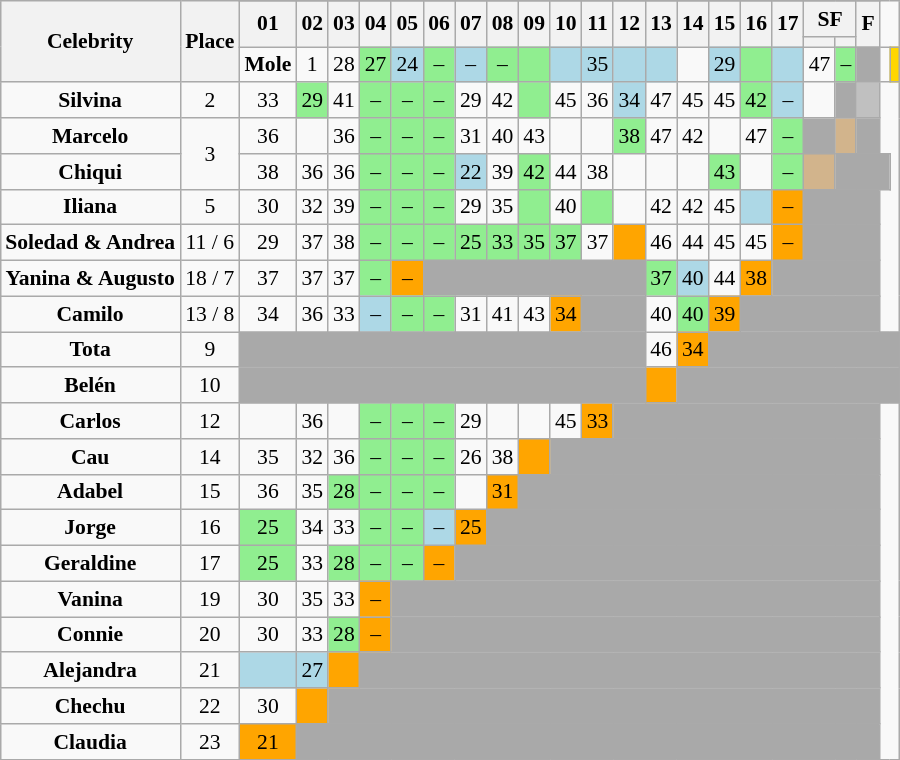<table class="wikitable sortable" style="margin: 1em auto; font-size:90%; text-align:center;">
<tr>
<th rowspan="4">Celebrity</th>
<th rowspan="4">Place</th>
</tr>
<tr>
<th rowspan=2>01</th>
<th rowspan=2>02</th>
<th rowspan=2>03</th>
<th rowspan=2>04</th>
<th rowspan=2>05</th>
<th rowspan=2>06</th>
<th rowspan=2>07</th>
<th rowspan=2>08</th>
<th rowspan=2>09</th>
<th rowspan=2>10</th>
<th rowspan=2>11</th>
<th rowspan=2>12</th>
<th rowspan=2>13</th>
<th rowspan=2>14</th>
<th rowspan=2>15</th>
<th rowspan=2>16</th>
<th rowspan=2>17</th>
<th colspan=2>SF</th>
<th rowspan=2>F</th>
</tr>
<tr>
<th></th>
<th></th>
</tr>
<tr>
<td><strong>Mole</strong></td>
<td>1</td>
<td>28</td>
<td style="background:lightgreen;">27</td>
<td style="background:lightblue;">24</td>
<td style="background:lightgreen;">–</td>
<td style="background:lightblue">–</td>
<td style="background:lightgreen;">–</td>
<td style="background:lightgreen;"></td>
<td style="background:lightblue;"></td>
<td style="background:lightblue;">35</td>
<td style="background:lightblue;"></td>
<td style="background:lightblue;"></td>
<td></td>
<td style="background:lightblue;">29</td>
<td style="background:lightgreen;"></td>
<td style="background:lightblue;"></td>
<td>47</td>
<td style="background:lightgreen;">–</td>
<td bgcolor="darkgray"></td>
<td></td>
<td style="background:gold;"></td>
</tr>
<tr>
<td><strong>Silvina</strong></td>
<td>2</td>
<td>33</td>
<td style="background:lightgreen;">29</td>
<td>41</td>
<td style="background:lightgreen;">–</td>
<td style="background:lightgreen;">–</td>
<td style="background:lightgreen;">–</td>
<td>29</td>
<td>42</td>
<td style="background:lightgreen;"></td>
<td>45</td>
<td>36</td>
<td style="background:lightblue;">34</td>
<td>47</td>
<td>45</td>
<td>45</td>
<td style="background:lightgreen;">42</td>
<td style="background:lightblue;">–</td>
<td></td>
<td bgcolor="darkgray"></td>
<td style="background:silver;"></td>
</tr>
<tr>
<td><strong>Marcelo</strong></td>
<td rowspan="2">3</td>
<td>36</td>
<td></td>
<td>36</td>
<td style="background:lightgreen;">–</td>
<td style="background:lightgreen;">–</td>
<td style="background:lightgreen;">–</td>
<td>31</td>
<td>40</td>
<td>43</td>
<td></td>
<td></td>
<td style="background:lightgreen;">38</td>
<td>47</td>
<td>42</td>
<td></td>
<td>47</td>
<td style="background:lightgreen;">–</td>
<td bgcolor="darkgray"></td>
<td style="background:tan;"></td>
<td style="background:darkgrey;" colspan=1></td>
</tr>
<tr>
<td><strong>Chiqui</strong></td>
<td>38</td>
<td>36</td>
<td>36</td>
<td style="background:lightgreen;">–</td>
<td style="background:lightgreen;">–</td>
<td style="background:lightgreen;">–</td>
<td style="background:lightblue;">22</td>
<td>39</td>
<td style="background:lightgreen;">42</td>
<td>44</td>
<td>38</td>
<td></td>
<td></td>
<td></td>
<td style="background:lightgreen;">43</td>
<td></td>
<td style="background:lightgreen;">–</td>
<td style="background:tan;"></td>
<td style="background:darkgrey;" colspan=3></td>
</tr>
<tr>
<td><strong>Iliana</strong></td>
<td>5</td>
<td>30</td>
<td>32</td>
<td>39</td>
<td style="background:lightgreen;">–</td>
<td style="background:lightgreen;">–</td>
<td style="background:lightgreen;">–</td>
<td>29</td>
<td>35</td>
<td style="background:lightgreen;"></td>
<td>40</td>
<td style="background:lightgreen;"></td>
<td></td>
<td>42</td>
<td>42</td>
<td>45</td>
<td style="background:lightblue;"></td>
<td style="background:orange;">–</td>
<td style="background:darkgrey;" colspan=3></td>
</tr>
<tr>
<td><strong>Soledad & Andrea</strong></td>
<td>11 / 6</td>
<td>29</td>
<td>37</td>
<td>38</td>
<td style="background:lightgreen;">–</td>
<td style="background:lightgreen;">–</td>
<td style="background:lightgreen;">–</td>
<td style="background:lightgreen;">25</td>
<td style="background:lightgreen;">33</td>
<td style="background:lightgreen;">35</td>
<td style="background:lightgreen;">37</td>
<td>37</td>
<td style="background:orange;"></td>
<td>46</td>
<td>44</td>
<td>45</td>
<td>45</td>
<td style="background:orange;">–</td>
<td style="background:darkgrey;" colspan=3></td>
</tr>
<tr>
<td><strong>Yanina & Augusto</strong></td>
<td>18 / 7</td>
<td>37</td>
<td>37</td>
<td>37</td>
<td style="background:lightgreen;">–</td>
<td style="background:orange">–</td>
<td style="background:darkgrey;" colspan=7></td>
<td style="background:lightgreen;">37</td>
<td style="background:lightblue;">40</td>
<td>44</td>
<td style="background:orange;">38</td>
<td style="background:darkgrey;" colspan=4></td>
</tr>
<tr>
<td><strong>Camilo</strong></td>
<td>13 / 8</td>
<td>34</td>
<td>36</td>
<td>33</td>
<td style="background:lightblue;">–</td>
<td style="background:lightgreen;">–</td>
<td style="background:lightgreen;">–</td>
<td>31</td>
<td>41</td>
<td>43</td>
<td style="background:orange;">34</td>
<td style="background:darkgrey;" colspan=2></td>
<td>40</td>
<td style="background:lightgreen;">40</td>
<td style="background:orange;">39</td>
<td style="background:darkgrey;" colspan=5></td>
</tr>
<tr>
<td><strong>Tota</strong></td>
<td>9</td>
<td style="background:darkgrey;" colspan=12></td>
<td>46</td>
<td style="background:orange;">34</td>
<td style="background:darkgrey;" colspan=9></td>
</tr>
<tr>
<td><strong>Belén</strong></td>
<td>10</td>
<td style="background:darkgrey;" colspan=12></td>
<td style="background:orange;"></td>
<td style="background:darkgrey;" colspan=9></td>
</tr>
<tr>
<td><strong>Carlos</strong></td>
<td>12</td>
<td></td>
<td>36</td>
<td></td>
<td style="background:lightgreen;">–</td>
<td style="background:lightgreen;">–</td>
<td style="background:lightgreen;">–</td>
<td>29</td>
<td></td>
<td></td>
<td>45</td>
<td style="background:orange;">33</td>
<td style="background:darkgrey;" colspan=9></td>
</tr>
<tr>
<td><strong>Cau</strong></td>
<td>14</td>
<td>35</td>
<td>32</td>
<td>36</td>
<td style="background:lightgreen;">–</td>
<td style="background:lightgreen;">–</td>
<td style="background:lightgreen;">–</td>
<td>26</td>
<td>38</td>
<td style="background:orange;"></td>
<td style="background:darkgrey;" colspan=11></td>
</tr>
<tr>
<td><strong>Adabel</strong></td>
<td>15</td>
<td>36</td>
<td>35</td>
<td style="background:lightgreen;">28</td>
<td style="background:lightgreen;">–</td>
<td style="background:lightgreen;">–</td>
<td style="background:lightgreen;">–</td>
<td></td>
<td style="background:orange;">31</td>
<td style="background:darkgrey;" colspan=12></td>
</tr>
<tr>
<td><strong>Jorge</strong></td>
<td>16</td>
<td style="background:lightgreen;">25</td>
<td>34</td>
<td>33</td>
<td style="background:lightgreen;">–</td>
<td style="background:lightgreen;">–</td>
<td style="background:lightblue;">–</td>
<td style="background:orange;">25</td>
<td style="background:darkgrey;" colspan=13></td>
</tr>
<tr>
<td><strong>Geraldine</strong></td>
<td>17</td>
<td style="background:lightgreen;">25</td>
<td>33</td>
<td style="background:lightgreen;">28</td>
<td style="background:lightgreen;">–</td>
<td style="background:lightgreen;">–</td>
<td style="background:orange">–</td>
<td style="background:darkgrey;" colspan=14></td>
</tr>
<tr>
<td><strong>Vanina</strong></td>
<td>19</td>
<td>30</td>
<td>35</td>
<td>33</td>
<td style="background:orange;">–</td>
<td style="background:darkgrey;" colspan=16></td>
</tr>
<tr>
<td><strong>Connie</strong></td>
<td>20</td>
<td>30</td>
<td>33</td>
<td style="background:lightgreen;">28</td>
<td style="background:orange;">–</td>
<td style="background:darkgrey;" colspan=16></td>
</tr>
<tr>
<td><strong>Alejandra</strong></td>
<td>21</td>
<td style="background:lightblue;"></td>
<td style="background:lightblue;">27</td>
<td style="background:orange;"></td>
<td style="background:darkgrey;" colspan=17></td>
</tr>
<tr>
<td><strong>Chechu</strong></td>
<td>22</td>
<td>30</td>
<td style="background:orange;"></td>
<td style="background:darkgrey;" colspan=18></td>
</tr>
<tr>
<td><strong>Claudia</strong></td>
<td>23</td>
<td style="background:orange;">21</td>
<td style="background:darkgrey;" colspan=19></td>
</tr>
<tr>
</tr>
</table>
